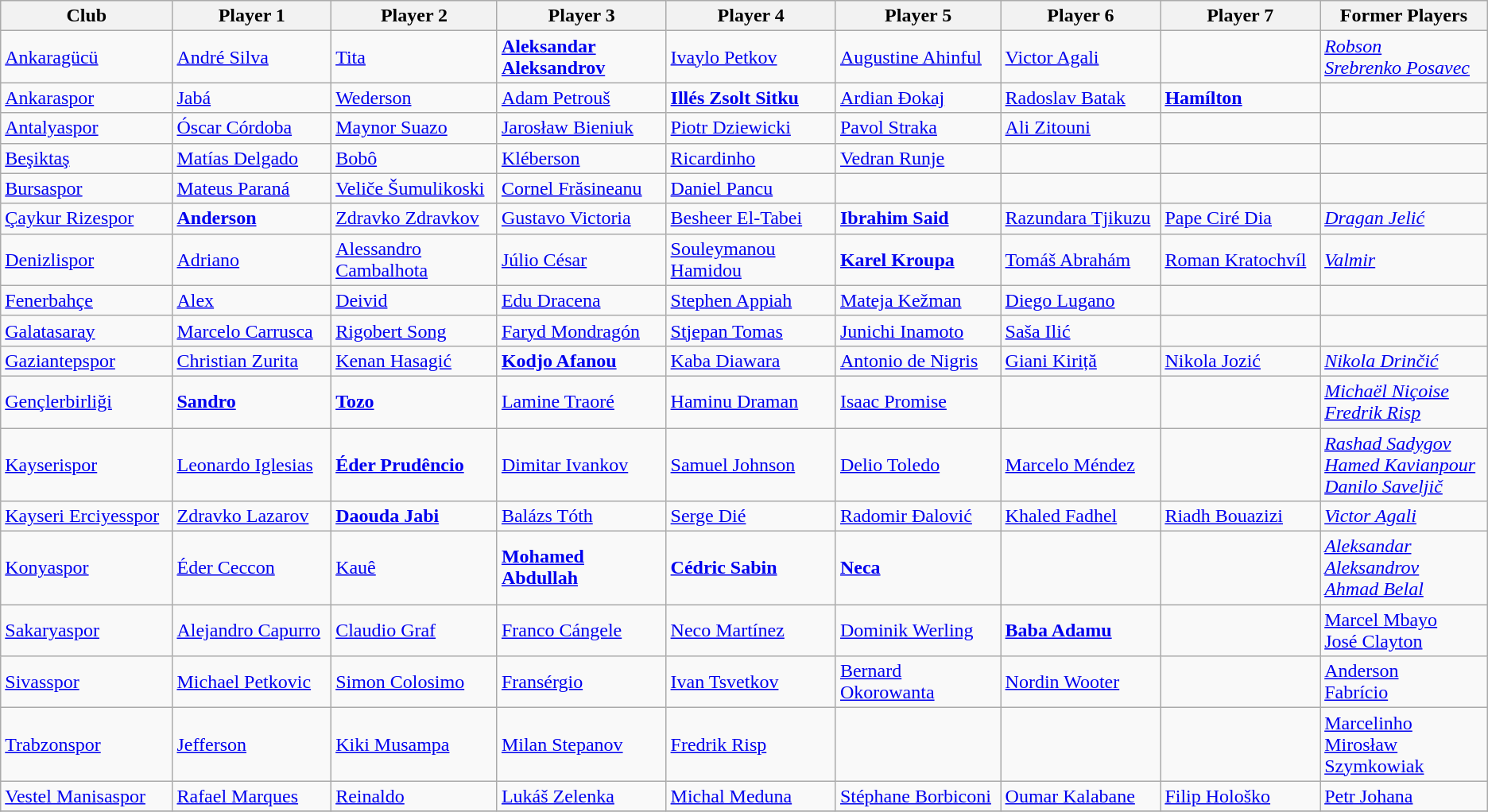<table class="wikitable">
<tr>
<th width="170">Club</th>
<th width="170">Player 1</th>
<th width="170">Player 2</th>
<th width="170">Player 3</th>
<th width="170">Player 4</th>
<th width="170">Player 5</th>
<th width="170">Player 6</th>
<th width="170">Player 7</th>
<th width="170">Former Players</th>
</tr>
<tr>
<td><a href='#'>Ankaragücü</a></td>
<td> <a href='#'>André Silva</a></td>
<td> <a href='#'>Tita</a></td>
<td> <strong><a href='#'>Aleksandar Aleksandrov</a></strong></td>
<td> <a href='#'>Ivaylo Petkov</a></td>
<td> <a href='#'>Augustine Ahinful</a></td>
<td> <a href='#'>Victor Agali</a></td>
<td></td>
<td> <em><a href='#'>Robson</a></em> <br>  <em><a href='#'>Srebrenko Posavec</a></em></td>
</tr>
<tr>
<td><a href='#'>Ankaraspor</a></td>
<td> <a href='#'>Jabá</a></td>
<td> <a href='#'>Wederson</a></td>
<td> <a href='#'>Adam Petrouš</a></td>
<td> <strong><a href='#'>Illés Zsolt Sitku</a></strong></td>
<td> <a href='#'>Ardian Đokaj</a></td>
<td> <a href='#'>Radoslav Batak</a></td>
<td> <strong><a href='#'>Hamílton</a></strong></td>
<td></td>
</tr>
<tr>
<td><a href='#'>Antalyaspor</a></td>
<td> <a href='#'>Óscar Córdoba</a></td>
<td> <a href='#'>Maynor Suazo</a></td>
<td> <a href='#'>Jarosław Bieniuk</a></td>
<td> <a href='#'>Piotr Dziewicki</a></td>
<td> <a href='#'>Pavol Straka</a></td>
<td> <a href='#'>Ali Zitouni</a></td>
<td></td>
<td></td>
</tr>
<tr>
<td><a href='#'>Beşiktaş</a></td>
<td> <a href='#'>Matías Delgado</a></td>
<td> <a href='#'>Bobô</a></td>
<td> <a href='#'>Kléberson</a></td>
<td> <a href='#'>Ricardinho</a></td>
<td> <a href='#'>Vedran Runje</a></td>
<td></td>
<td></td>
<td></td>
</tr>
<tr>
<td><a href='#'>Bursaspor</a></td>
<td> <a href='#'>Mateus Paraná</a></td>
<td> <a href='#'>Veliče Šumulikoski</a></td>
<td> <a href='#'>Cornel Frăsineanu</a></td>
<td> <a href='#'>Daniel Pancu</a></td>
<td></td>
<td></td>
<td></td>
<td></td>
</tr>
<tr>
<td><a href='#'>Çaykur Rizespor</a></td>
<td> <strong><a href='#'>Anderson</a></strong></td>
<td> <a href='#'>Zdravko Zdravkov</a></td>
<td> <a href='#'>Gustavo Victoria</a></td>
<td> <a href='#'>Besheer El-Tabei</a></td>
<td> <strong><a href='#'>Ibrahim Said</a></strong></td>
<td> <a href='#'>Razundara Tjikuzu</a></td>
<td> <a href='#'>Pape Ciré Dia</a></td>
<td> <em><a href='#'>Dragan Jelić</a></em></td>
</tr>
<tr>
<td><a href='#'>Denizlispor</a></td>
<td> <a href='#'>Adriano</a></td>
<td> <a href='#'>Alessandro Cambalhota</a></td>
<td> <a href='#'>Júlio César</a></td>
<td> <a href='#'>Souleymanou Hamidou</a></td>
<td> <strong><a href='#'>Karel Kroupa</a></strong></td>
<td> <a href='#'>Tomáš Abrahám</a></td>
<td> <a href='#'>Roman Kratochvíl</a></td>
<td> <em><a href='#'>Valmir</a></em></td>
</tr>
<tr>
<td><a href='#'>Fenerbahçe</a></td>
<td> <a href='#'>Alex</a></td>
<td> <a href='#'>Deivid</a></td>
<td> <a href='#'>Edu Dracena</a></td>
<td> <a href='#'>Stephen Appiah</a></td>
<td> <a href='#'>Mateja Kežman</a></td>
<td> <a href='#'>Diego Lugano</a></td>
<td></td>
<td></td>
</tr>
<tr>
<td><a href='#'>Galatasaray</a></td>
<td> <a href='#'>Marcelo Carrusca</a></td>
<td> <a href='#'>Rigobert Song</a></td>
<td> <a href='#'>Faryd Mondragón</a></td>
<td> <a href='#'>Stjepan Tomas</a></td>
<td> <a href='#'>Junichi Inamoto</a></td>
<td> <a href='#'>Saša Ilić</a></td>
<td></td>
</tr>
<tr>
<td><a href='#'>Gaziantepspor</a></td>
<td> <a href='#'>Christian Zurita</a></td>
<td> <a href='#'>Kenan Hasagić</a></td>
<td> <strong><a href='#'>Kodjo Afanou</a></strong></td>
<td> <a href='#'>Kaba Diawara</a></td>
<td> <a href='#'>Antonio de Nigris</a></td>
<td> <a href='#'>Giani Kiriță</a></td>
<td> <a href='#'>Nikola Jozić</a></td>
<td> <em><a href='#'>Nikola Drinčić</a></em></td>
</tr>
<tr>
<td><a href='#'>Gençlerbirliği</a></td>
<td> <strong><a href='#'>Sandro</a></strong></td>
<td> <strong><a href='#'>Tozo</a></strong></td>
<td> <a href='#'>Lamine Traoré</a></td>
<td> <a href='#'>Haminu Draman</a></td>
<td> <a href='#'>Isaac Promise</a></td>
<td></td>
<td></td>
<td> <em><a href='#'>Michaël Niçoise</a></em> <br>  <em><a href='#'>Fredrik Risp</a></em></td>
</tr>
<tr>
<td><a href='#'>Kayserispor</a></td>
<td> <a href='#'>Leonardo Iglesias</a></td>
<td> <strong><a href='#'>Éder Prudêncio</a></strong></td>
<td> <a href='#'>Dimitar Ivankov</a></td>
<td> <a href='#'>Samuel Johnson</a></td>
<td> <a href='#'>Delio Toledo</a></td>
<td> <a href='#'>Marcelo Méndez</a></td>
<td></td>
<td> <em><a href='#'>Rashad Sadygov</a></em> <br>  <em><a href='#'>Hamed Kavianpour</a></em> <br>  <em><a href='#'>Danilo Saveljič</a></em></td>
</tr>
<tr>
<td><a href='#'>Kayseri Erciyesspor</a></td>
<td> <a href='#'>Zdravko Lazarov</a></td>
<td> <strong><a href='#'>Daouda Jabi</a></strong></td>
<td> <a href='#'>Balázs Tóth</a></td>
<td> <a href='#'>Serge Dié</a></td>
<td> <a href='#'>Radomir Đalović</a></td>
<td> <a href='#'>Khaled Fadhel</a></td>
<td> <a href='#'>Riadh Bouazizi</a></td>
<td> <em><a href='#'>Victor Agali</a></em></td>
</tr>
<tr>
<td><a href='#'>Konyaspor</a></td>
<td> <a href='#'>Éder Ceccon</a></td>
<td> <a href='#'>Kauê</a></td>
<td> <strong><a href='#'>Mohamed Abdullah</a></strong></td>
<td> <strong><a href='#'>Cédric Sabin</a></strong></td>
<td> <strong><a href='#'>Neca</a></strong></td>
<td></td>
<td></td>
<td> <em><a href='#'>Aleksandar Aleksandrov</a></em> <br>  <em><a href='#'>Ahmad Belal</a></em></td>
</tr>
<tr>
<td><a href='#'>Sakaryaspor</a></td>
<td> <a href='#'>Alejandro Capurro</a></td>
<td> <a href='#'>Claudio Graf</a></td>
<td> <a href='#'>Franco Cángele</a></td>
<td> <a href='#'>Neco Martínez</a></td>
<td> <a href='#'>Dominik Werling</a></td>
<td> <strong><a href='#'>Baba Adamu</a><em></td>
<td></td>
<td> </em><a href='#'>Marcel Mbayo</a><em> <br>  </em><a href='#'>José Clayton</a><em></td>
</tr>
<tr>
<td><a href='#'>Sivasspor</a></td>
<td> <a href='#'>Michael Petkovic</a></td>
<td> </strong><a href='#'>Simon Colosimo</a><strong></td>
<td> <a href='#'>Fransérgio</a></td>
<td> </strong><a href='#'>Ivan Tsvetkov</a><strong></td>
<td> <a href='#'>Bernard Okorowanta</a></td>
<td> <a href='#'>Nordin Wooter</a></td>
<td></td>
<td> </em><a href='#'>Anderson</a><em> <br>  </em><a href='#'>Fabrício</a><em></td>
</tr>
<tr>
<td><a href='#'>Trabzonspor</a></td>
<td> <a href='#'>Jefferson</a></td>
<td> <a href='#'>Kiki Musampa</a></td>
<td> <a href='#'>Milan Stepanov</a></td>
<td> </strong><a href='#'>Fredrik Risp</a><strong></td>
<td></td>
<td></td>
<td></td>
<td> </em><a href='#'>Marcelinho</a><em> <br>  </em><a href='#'>Mirosław Szymkowiak</a><em></td>
</tr>
<tr>
<td><a href='#'>Vestel Manisaspor</a></td>
<td> <a href='#'>Rafael Marques</a></td>
<td> </strong><a href='#'>Reinaldo</a><strong></td>
<td> <a href='#'>Lukáš Zelenka</a></td>
<td> <a href='#'>Michal Meduna</a></td>
<td> <a href='#'>Stéphane Borbiconi</a></td>
<td> </strong><a href='#'>Oumar Kalabane</a><strong></td>
<td> <a href='#'>Filip Hološko</a></td>
<td> </em><a href='#'>Petr Johana</a><em></td>
</tr>
<tr>
</tr>
</table>
